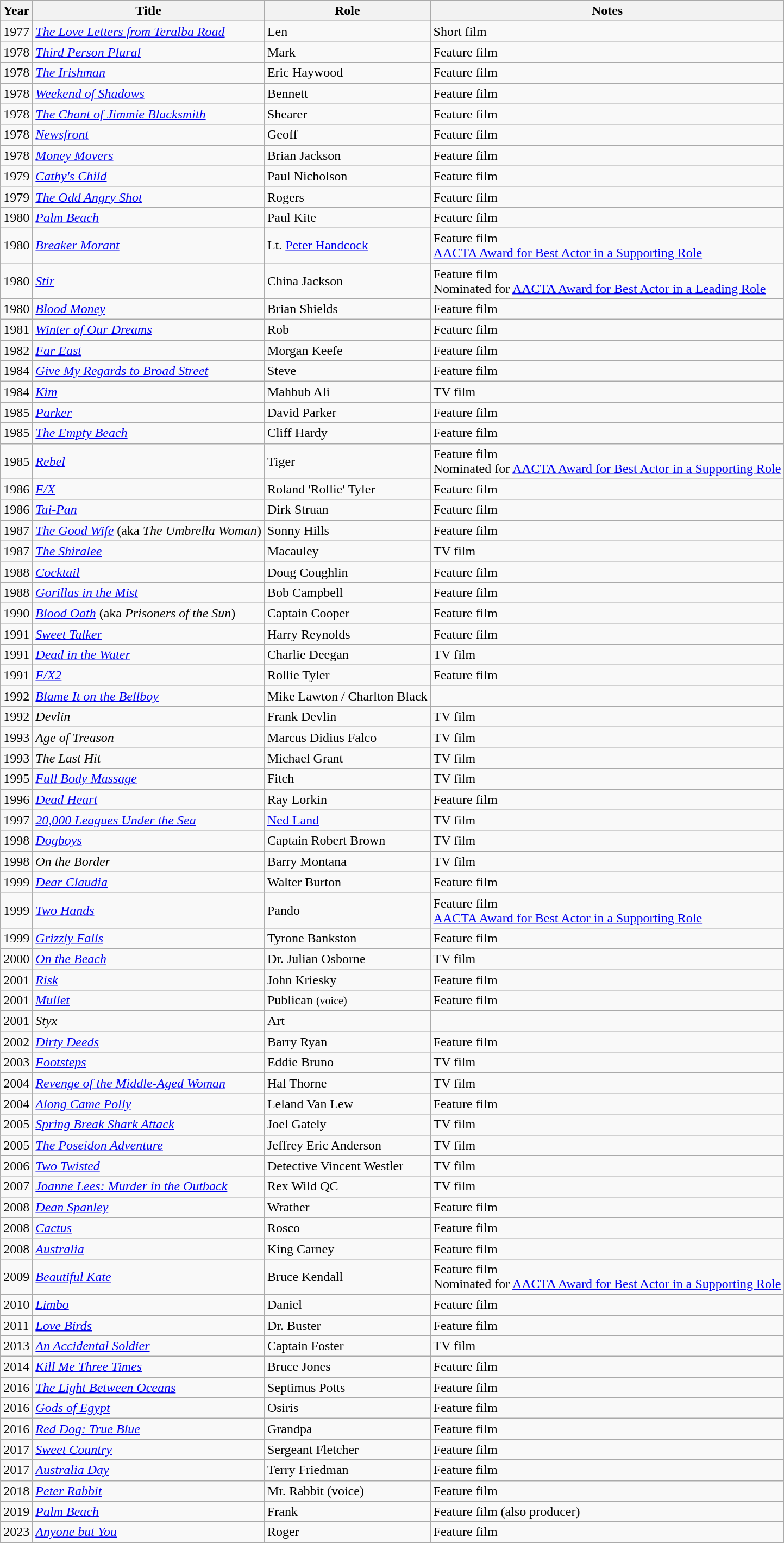<table class="wikitable sortable">
<tr>
<th>Year</th>
<th>Title</th>
<th>Role</th>
<th class=unsortable>Notes</th>
</tr>
<tr>
<td>1977</td>
<td><em><a href='#'>The Love Letters from Teralba Road</a></em></td>
<td>Len</td>
<td>Short film</td>
</tr>
<tr>
<td>1978</td>
<td><em><a href='#'>Third Person Plural</a></em></td>
<td>Mark</td>
<td>Feature film</td>
</tr>
<tr>
<td>1978</td>
<td><em><a href='#'>The Irishman</a></em></td>
<td>Eric Haywood</td>
<td>Feature film</td>
</tr>
<tr>
<td>1978</td>
<td><em><a href='#'>Weekend of Shadows</a></em></td>
<td>Bennett</td>
<td>Feature film</td>
</tr>
<tr>
<td>1978</td>
<td><em><a href='#'>The Chant of Jimmie Blacksmith</a></em></td>
<td>Shearer</td>
<td>Feature film</td>
</tr>
<tr>
<td>1978</td>
<td><em><a href='#'>Newsfront</a></em></td>
<td>Geoff</td>
<td>Feature film</td>
</tr>
<tr>
<td>1978</td>
<td><em><a href='#'>Money Movers</a></em></td>
<td>Brian Jackson</td>
<td>Feature film</td>
</tr>
<tr>
<td>1979</td>
<td><em><a href='#'>Cathy's Child</a></em></td>
<td>Paul Nicholson</td>
<td>Feature film</td>
</tr>
<tr>
<td>1979</td>
<td><em><a href='#'>The Odd Angry Shot</a></em></td>
<td>Rogers</td>
<td>Feature film</td>
</tr>
<tr>
<td>1980</td>
<td><em><a href='#'>Palm Beach</a></em></td>
<td>Paul Kite</td>
<td>Feature film</td>
</tr>
<tr>
<td>1980</td>
<td><em><a href='#'>Breaker Morant</a></em></td>
<td>Lt. <a href='#'>Peter Handcock</a></td>
<td>Feature film<br><a href='#'>AACTA Award for Best Actor in a Supporting Role</a></td>
</tr>
<tr>
<td>1980</td>
<td><em><a href='#'>Stir</a></em></td>
<td>China Jackson</td>
<td>Feature film<br>Nominated for <a href='#'>AACTA Award for Best Actor in a Leading Role</a></td>
</tr>
<tr>
<td>1980</td>
<td><em><a href='#'>Blood Money</a></em></td>
<td>Brian Shields</td>
<td>Feature film</td>
</tr>
<tr>
<td>1981</td>
<td><em><a href='#'>Winter of Our Dreams</a></em></td>
<td>Rob</td>
<td>Feature film</td>
</tr>
<tr>
<td>1982</td>
<td><em><a href='#'>Far East</a></em></td>
<td>Morgan Keefe</td>
<td>Feature film</td>
</tr>
<tr>
<td>1984</td>
<td><em><a href='#'>Give My Regards to Broad Street</a></em></td>
<td>Steve</td>
<td>Feature film</td>
</tr>
<tr>
<td>1984</td>
<td><em><a href='#'>Kim</a></em></td>
<td>Mahbub Ali</td>
<td>TV film</td>
</tr>
<tr>
<td>1985</td>
<td><em><a href='#'>Parker</a></em></td>
<td>David Parker</td>
<td>Feature film</td>
</tr>
<tr>
<td>1985</td>
<td><em><a href='#'>The Empty Beach</a></em></td>
<td>Cliff Hardy</td>
<td>Feature film</td>
</tr>
<tr>
<td>1985</td>
<td><em><a href='#'>Rebel</a></em></td>
<td>Tiger</td>
<td>Feature film<br>Nominated for <a href='#'>AACTA Award for Best Actor in a Supporting Role</a></td>
</tr>
<tr>
<td>1986</td>
<td><em><a href='#'>F/X</a></em></td>
<td>Roland 'Rollie' Tyler</td>
<td>Feature film</td>
</tr>
<tr>
<td>1986</td>
<td><em><a href='#'>Tai-Pan</a></em></td>
<td>Dirk Struan</td>
<td>Feature film</td>
</tr>
<tr>
<td>1987</td>
<td><em><a href='#'>The Good Wife</a></em> (aka <em>The Umbrella Woman</em>)</td>
<td>Sonny Hills</td>
<td>Feature film</td>
</tr>
<tr>
<td>1987</td>
<td><em><a href='#'>The Shiralee</a></em></td>
<td>Macauley</td>
<td>TV film</td>
</tr>
<tr>
<td>1988</td>
<td><em><a href='#'>Cocktail</a></em></td>
<td>Doug Coughlin</td>
<td>Feature film</td>
</tr>
<tr>
<td>1988</td>
<td><em><a href='#'>Gorillas in the Mist</a></em></td>
<td>Bob Campbell</td>
<td>Feature film</td>
</tr>
<tr>
<td>1990</td>
<td><em><a href='#'>Blood Oath</a></em> (aka <em>Prisoners of the Sun</em>)</td>
<td>Captain Cooper</td>
<td>Feature film</td>
</tr>
<tr>
<td>1991</td>
<td><em><a href='#'>Sweet Talker</a></em></td>
<td>Harry Reynolds</td>
<td>Feature film</td>
</tr>
<tr>
<td>1991</td>
<td><em><a href='#'>Dead in the Water</a></em></td>
<td>Charlie Deegan</td>
<td>TV film</td>
</tr>
<tr>
<td>1991</td>
<td><em><a href='#'>F/X2</a></em></td>
<td>Rollie Tyler</td>
<td>Feature film</td>
</tr>
<tr>
<td>1992</td>
<td><em><a href='#'>Blame It on the Bellboy</a></em></td>
<td>Mike Lawton / Charlton Black</td>
<td></td>
</tr>
<tr>
<td>1992</td>
<td><em>Devlin</em></td>
<td>Frank Devlin</td>
<td>TV film</td>
</tr>
<tr>
<td>1993</td>
<td><em>Age of Treason</em></td>
<td>Marcus Didius Falco</td>
<td>TV film</td>
</tr>
<tr>
<td>1993</td>
<td><em>The Last Hit</em></td>
<td>Michael Grant</td>
<td>TV film</td>
</tr>
<tr>
<td>1995</td>
<td><em><a href='#'>Full Body Massage</a></em></td>
<td>Fitch</td>
<td>TV film</td>
</tr>
<tr>
<td>1996</td>
<td><em><a href='#'>Dead Heart</a></em></td>
<td>Ray Lorkin</td>
<td>Feature film</td>
</tr>
<tr>
<td>1997</td>
<td><em><a href='#'>20,000 Leagues Under the Sea</a></em></td>
<td><a href='#'>Ned Land</a></td>
<td>TV film</td>
</tr>
<tr>
<td>1998</td>
<td><em><a href='#'>Dogboys</a></em></td>
<td>Captain Robert Brown</td>
<td>TV film</td>
</tr>
<tr>
<td>1998</td>
<td><em>On the Border</em></td>
<td>Barry Montana</td>
<td>TV film</td>
</tr>
<tr>
<td>1999</td>
<td><em><a href='#'>Dear Claudia</a></em></td>
<td>Walter Burton</td>
<td>Feature film</td>
</tr>
<tr>
<td>1999</td>
<td><em><a href='#'>Two Hands</a></em></td>
<td>Pando</td>
<td>Feature film<br><a href='#'>AACTA Award for Best Actor in a Supporting Role</a></td>
</tr>
<tr>
<td>1999</td>
<td><em><a href='#'>Grizzly Falls</a></em></td>
<td>Tyrone Bankston</td>
<td>Feature film</td>
</tr>
<tr>
<td>2000</td>
<td><em><a href='#'>On the Beach</a></em></td>
<td>Dr. Julian Osborne</td>
<td>TV film</td>
</tr>
<tr>
<td>2001</td>
<td><em><a href='#'>Risk</a></em></td>
<td>John Kriesky</td>
<td>Feature film</td>
</tr>
<tr>
<td>2001</td>
<td><em><a href='#'>Mullet</a></em></td>
<td>Publican <small>(voice)</small></td>
<td>Feature film</td>
</tr>
<tr>
<td>2001</td>
<td><em>Styx</em></td>
<td>Art</td>
<td></td>
</tr>
<tr>
<td>2002</td>
<td><em><a href='#'>Dirty Deeds</a></em></td>
<td>Barry Ryan</td>
<td>Feature film</td>
</tr>
<tr>
<td>2003</td>
<td><em><a href='#'>Footsteps</a></em></td>
<td>Eddie Bruno</td>
<td>TV film</td>
</tr>
<tr>
<td>2004</td>
<td><em><a href='#'>Revenge of the Middle-Aged Woman</a></em></td>
<td>Hal Thorne</td>
<td>TV film</td>
</tr>
<tr>
<td>2004</td>
<td><em><a href='#'>Along Came Polly</a></em></td>
<td>Leland Van Lew</td>
<td>Feature film</td>
</tr>
<tr>
<td>2005</td>
<td><em><a href='#'>Spring Break Shark Attack</a></em></td>
<td>Joel Gately</td>
<td>TV film</td>
</tr>
<tr>
<td>2005</td>
<td><em><a href='#'>The Poseidon Adventure</a></em></td>
<td>Jeffrey Eric Anderson</td>
<td>TV film</td>
</tr>
<tr>
<td>2006</td>
<td><em><a href='#'>Two Twisted</a></em></td>
<td>Detective Vincent Westler</td>
<td>TV film</td>
</tr>
<tr>
<td>2007</td>
<td><em><a href='#'>Joanne Lees: Murder in the Outback</a></em></td>
<td>Rex Wild QC</td>
<td>TV film</td>
</tr>
<tr>
<td>2008</td>
<td><em><a href='#'>Dean Spanley</a></em></td>
<td>Wrather</td>
<td>Feature film</td>
</tr>
<tr>
<td>2008</td>
<td><em><a href='#'>Cactus</a></em></td>
<td>Rosco</td>
<td>Feature film</td>
</tr>
<tr>
<td>2008</td>
<td><em><a href='#'>Australia</a></em></td>
<td>King Carney</td>
<td>Feature film</td>
</tr>
<tr>
<td>2009</td>
<td><em><a href='#'>Beautiful Kate</a></em></td>
<td>Bruce Kendall</td>
<td>Feature film<br>Nominated for <a href='#'>AACTA Award for Best Actor in a Supporting Role</a></td>
</tr>
<tr>
<td>2010</td>
<td><em><a href='#'>Limbo</a></em></td>
<td>Daniel</td>
<td>Feature film</td>
</tr>
<tr>
<td>2011</td>
<td><em><a href='#'>Love Birds</a></em></td>
<td>Dr. Buster</td>
<td>Feature film</td>
</tr>
<tr>
<td>2013</td>
<td><em><a href='#'>An Accidental Soldier</a></em></td>
<td>Captain Foster</td>
<td>TV film</td>
</tr>
<tr>
<td>2014</td>
<td><em><a href='#'>Kill Me Three Times</a></em></td>
<td>Bruce Jones</td>
<td>Feature film</td>
</tr>
<tr>
<td>2016</td>
<td><em><a href='#'>The Light Between Oceans</a></em></td>
<td>Septimus Potts</td>
<td>Feature film</td>
</tr>
<tr>
<td>2016</td>
<td><em><a href='#'>Gods of Egypt</a></em></td>
<td>Osiris</td>
<td>Feature film</td>
</tr>
<tr>
<td>2016</td>
<td><em><a href='#'>Red Dog: True Blue</a></em></td>
<td>Grandpa</td>
<td>Feature film</td>
</tr>
<tr>
<td>2017</td>
<td><em><a href='#'>Sweet Country</a></em></td>
<td>Sergeant Fletcher</td>
<td>Feature film</td>
</tr>
<tr>
<td>2017</td>
<td><em><a href='#'>Australia Day</a></em></td>
<td>Terry Friedman</td>
<td>Feature film</td>
</tr>
<tr>
<td>2018</td>
<td><em><a href='#'>Peter Rabbit</a></em></td>
<td>Mr. Rabbit (voice)</td>
<td>Feature film</td>
</tr>
<tr>
<td>2019</td>
<td><em><a href='#'>Palm Beach</a></em></td>
<td>Frank</td>
<td>Feature film (also producer)</td>
</tr>
<tr>
<td>2023</td>
<td><em><a href='#'>Anyone but You</a></em></td>
<td>Roger</td>
<td>Feature film</td>
</tr>
</table>
